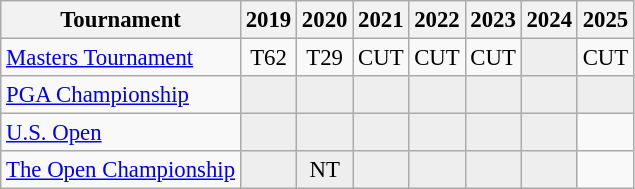<table class="wikitable" style="font-size:95%;text-align:center;">
<tr>
<th>Tournament</th>
<th>2019</th>
<th>2020</th>
<th>2021</th>
<th>2022</th>
<th>2023</th>
<th>2024</th>
<th>2025</th>
</tr>
<tr>
<td align=left><a href='#'>Masters Tournament</a></td>
<td>T62</td>
<td>T29</td>
<td>CUT</td>
<td>CUT</td>
<td>CUT</td>
<td style="background:#eeeeee;"></td>
<td>CUT</td>
</tr>
<tr>
<td align=left><a href='#'>PGA Championship</a></td>
<td style="background:#eeeeee;"></td>
<td style="background:#eeeeee;"></td>
<td style="background:#eeeeee;"></td>
<td style="background:#eeeeee;"></td>
<td style="background:#eeeeee;"></td>
<td style="background:#eeeeee;"></td>
<td style="background:#eeeeee;"></td>
</tr>
<tr>
<td align=left><a href='#'>U.S. Open</a></td>
<td style="background:#eeeeee;"></td>
<td style="background:#eeeeee;"></td>
<td style="background:#eeeeee;"></td>
<td style="background:#eeeeee;"></td>
<td style="background:#eeeeee;"></td>
<td style="background:#eeeeee;"></td>
<td></td>
</tr>
<tr>
<td align=left><a href='#'>The Open Championship</a></td>
<td style="background:#eeeeee;"></td>
<td style="background:#eeeeee;">NT</td>
<td style="background:#eeeeee;"></td>
<td style="background:#eeeeee;"></td>
<td style="background:#eeeeee;"></td>
<td style="background:#eeeeee;"></td>
<td></td>
</tr>
</table>
